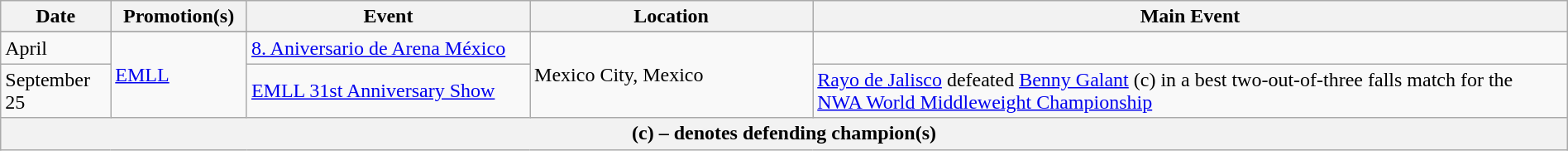<table class="wikitable" style="width:100%;">
<tr>
<th width=5%>Date</th>
<th width=5%>Promotion(s)</th>
<th style="width:15%;">Event</th>
<th style="width:15%;">Location</th>
<th style="width:40%;">Main Event</th>
</tr>
<tr style="width:20%;"| Notes>
</tr>
<tr>
<td>April</td>
<td rowspan=2><a href='#'>EMLL</a></td>
<td><a href='#'>8. Aniversario de Arena México</a></td>
<td rowspan=2>Mexico City, Mexico</td>
<td> </td>
</tr>
<tr>
<td>September 25</td>
<td><a href='#'>EMLL 31st Anniversary Show</a></td>
<td><a href='#'>Rayo de Jalisco</a> defeated <a href='#'>Benny Galant</a> (c) in a best two-out-of-three falls match for the <a href='#'>NWA World Middleweight Championship</a></td>
</tr>
<tr>
<th colspan="5">(c) – denotes defending champion(s)</th>
</tr>
</table>
